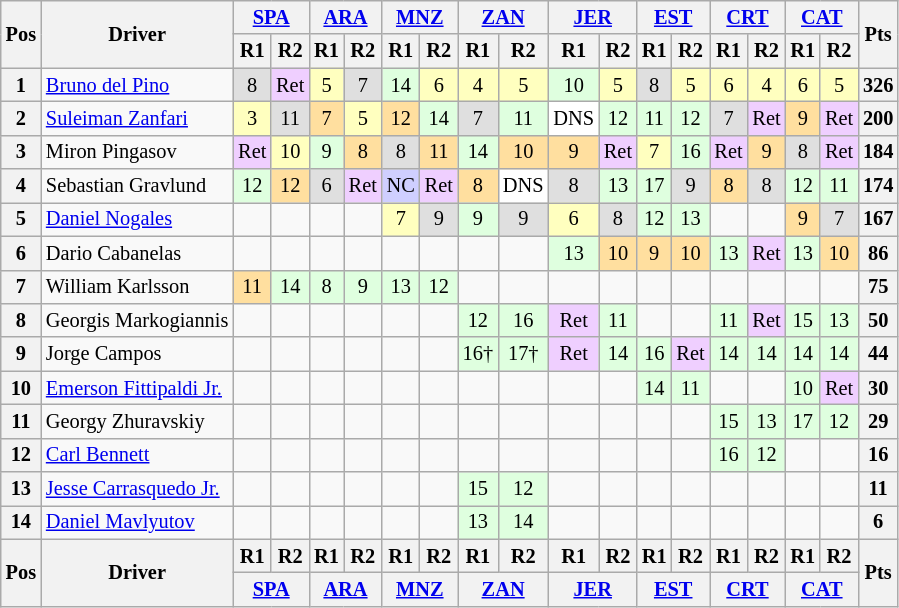<table class="wikitable" style="font-size:85%; text-align:center">
<tr>
<th rowspan="2">Pos</th>
<th rowspan="2">Driver</th>
<th colspan="2"><a href='#'>SPA</a><br></th>
<th colspan="2"><a href='#'>ARA</a><br></th>
<th colspan="2"><a href='#'>MNZ</a><br></th>
<th colspan="2"><a href='#'>ZAN</a><br></th>
<th colspan="2"><a href='#'>JER</a><br></th>
<th colspan="2"><a href='#'>EST</a><br></th>
<th colspan="2"><a href='#'>CRT</a><br></th>
<th colspan="2"><a href='#'>CAT</a><br></th>
<th rowspan="2">Pts</th>
</tr>
<tr>
<th>R1</th>
<th>R2</th>
<th>R1</th>
<th>R2</th>
<th>R1</th>
<th>R2</th>
<th>R1</th>
<th>R2</th>
<th>R1</th>
<th>R2</th>
<th>R1</th>
<th>R2</th>
<th>R1</th>
<th>R2</th>
<th>R1</th>
<th>R2</th>
</tr>
<tr>
<th>1</th>
<td align="left"> <a href='#'>Bruno del Pino</a></td>
<td style="background:#dfdfdf;">8</td>
<td style="background:#efcfff;">Ret</td>
<td style="background:#ffffbf;">5</td>
<td style="background:#dfdfdf;">7</td>
<td style="background:#dfffdf;">14</td>
<td style="background:#ffffbf;">6</td>
<td style="background:#ffffbf;">4</td>
<td style="background:#ffffbf;">5</td>
<td style="background:#dfffdf;">10</td>
<td style="background:#ffffbf;">5</td>
<td style="background:#dfdfdf;">8</td>
<td style="background:#ffffbf;">5</td>
<td style="background:#ffffbf;">6</td>
<td style="background:#ffffbf;">4</td>
<td style="background:#ffffbf;">6</td>
<td style="background:#ffffbf;">5</td>
<th>326</th>
</tr>
<tr>
<th>2</th>
<td align="left"> <a href='#'>Suleiman Zanfari</a></td>
<td style="background:#ffffbf;">3</td>
<td style="background:#dfdfdf;">11</td>
<td style="background:#ffdf9f;">7</td>
<td style="background:#ffffbf;">5</td>
<td style="background:#ffdf9f;">12</td>
<td style="background:#dfffdf;">14</td>
<td style="background:#dfdfdf;">7</td>
<td style="background:#dfffdf;">11</td>
<td style="background:#ffffff;">DNS</td>
<td style="background:#dfffdf;">12</td>
<td style="background:#dfffdf;">11</td>
<td style="background:#dfffdf;">12</td>
<td style="background:#dfdfdf;">7</td>
<td style="background:#efcfff;">Ret</td>
<td style="background:#ffdf9f;">9</td>
<td style="background:#efcfff;">Ret</td>
<th>200</th>
</tr>
<tr>
<th>3</th>
<td align="left"> Miron Pingasov</td>
<td style="background:#efcfff;">Ret</td>
<td style="background:#ffffbf;">10</td>
<td style="background:#dfffdf;">9</td>
<td style="background:#ffdf9f;">8</td>
<td style="background:#dfdfdf;">8</td>
<td style="background:#ffdf9f;">11</td>
<td style="background:#dfffdf;">14</td>
<td style="background:#ffdf9f;">10</td>
<td style="background:#ffdf9f;">9</td>
<td style="background:#efcfff;">Ret</td>
<td style="background:#ffffbf;">7</td>
<td style="background:#dfffdf;">16</td>
<td style="background:#efcfff;">Ret</td>
<td style="background:#ffdf9f;">9</td>
<td style="background:#dfdfdf;">8</td>
<td style="background:#efcfff;">Ret</td>
<th>184</th>
</tr>
<tr>
<th>4</th>
<td align="left"> Sebastian Gravlund</td>
<td style="background:#dfffdf;">12</td>
<td style="background:#ffdf9f;">12</td>
<td style="background:#dfdfdf;">6</td>
<td style="background:#efcfff;">Ret</td>
<td style="background:#cfcfff;">NC</td>
<td style="background:#efcfff;">Ret</td>
<td style="background:#ffdf9f;">8</td>
<td style="background:#ffffff;">DNS</td>
<td style="background:#dfdfdf;">8</td>
<td style="background:#dfffdf;">13</td>
<td style="background:#dfffdf;">17</td>
<td style="background:#dfdfdf;">9</td>
<td style="background:#ffdf9f;">8</td>
<td style="background:#dfdfdf;">8</td>
<td style="background:#dfffdf;">12</td>
<td style="background:#dfffdf;">11</td>
<th>174</th>
</tr>
<tr>
<th>5</th>
<td align="left"> <a href='#'>Daniel Nogales</a></td>
<td></td>
<td></td>
<td></td>
<td></td>
<td style="background:#ffffbf;">7</td>
<td style="background:#dfdfdf;">9</td>
<td style="background:#dfffdf;">9</td>
<td style="background:#dfdfdf;">9</td>
<td style="background:#ffffbf;">6</td>
<td style="background:#dfdfdf;">8</td>
<td style="background:#dfffdf;">12</td>
<td style="background:#dfffdf;">13</td>
<td></td>
<td></td>
<td style="background:#ffdf9f;">9</td>
<td style="background:#dfdfdf;">7</td>
<th>167</th>
</tr>
<tr>
<th>6</th>
<td align="left"> Dario Cabanelas</td>
<td></td>
<td></td>
<td></td>
<td></td>
<td></td>
<td></td>
<td></td>
<td></td>
<td style="background:#dfffdf;">13</td>
<td style="background:#ffdf9f;">10</td>
<td style="background:#ffdf9f;">9</td>
<td style="background:#ffdf9f;">10</td>
<td style="background:#dfffdf;">13</td>
<td style="background:#efcfff;">Ret</td>
<td style="background:#dfffdf;">13</td>
<td style="background:#ffdf9f;">10</td>
<th>86</th>
</tr>
<tr>
<th>7</th>
<td align="left"> William Karlsson</td>
<td style="background:#ffdf9f;">11</td>
<td style="background:#dfffdf;">14</td>
<td style="background:#dfffdf;">8</td>
<td style="background:#dfffdf;">9</td>
<td style="background:#dfffdf;">13</td>
<td style="background:#dfffdf;">12</td>
<td></td>
<td></td>
<td></td>
<td></td>
<td></td>
<td></td>
<td></td>
<td></td>
<td></td>
<td></td>
<th>75</th>
</tr>
<tr>
<th>8</th>
<td align="left"> Georgis Markogiannis</td>
<td></td>
<td></td>
<td></td>
<td></td>
<td></td>
<td></td>
<td style="background:#dfffdf;">12</td>
<td style="background:#dfffdf;">16</td>
<td style="background:#efcfff;">Ret</td>
<td style="background:#dfffdf;">11</td>
<td></td>
<td></td>
<td style="background:#dfffdf;">11</td>
<td style="background:#efcfff;">Ret</td>
<td style="background:#dfffdf;">15</td>
<td style="background:#dfffdf;">13</td>
<th>50</th>
</tr>
<tr>
<th>9</th>
<td align="left"> Jorge Campos</td>
<td></td>
<td></td>
<td></td>
<td></td>
<td></td>
<td></td>
<td style="background:#dfffdf;">16†</td>
<td style="background:#dfffdf;">17†</td>
<td style="background:#efcfff;">Ret</td>
<td style="background:#dfffdf;">14</td>
<td style="background:#dfffdf;">16</td>
<td style="background:#efcfff;">Ret</td>
<td style="background:#dfffdf;">14</td>
<td style="background:#dfffdf;">14</td>
<td style="background:#dfffdf;">14</td>
<td style="background:#dfffdf;">14</td>
<th>44</th>
</tr>
<tr>
<th>10</th>
<td align="left"> <a href='#'>Emerson Fittipaldi Jr.</a></td>
<td></td>
<td></td>
<td></td>
<td></td>
<td></td>
<td></td>
<td></td>
<td></td>
<td></td>
<td></td>
<td style="background:#dfffdf;">14</td>
<td style="background:#dfffdf;">11</td>
<td></td>
<td></td>
<td style="background:#dfffdf;">10</td>
<td style="background:#efcfff;">Ret</td>
<th>30</th>
</tr>
<tr>
<th>11</th>
<td align="left"> Georgy Zhuravskiy</td>
<td></td>
<td></td>
<td></td>
<td></td>
<td></td>
<td></td>
<td></td>
<td></td>
<td></td>
<td></td>
<td></td>
<td></td>
<td style="background:#dfffdf;">15</td>
<td style="background:#dfffdf;">13</td>
<td style="background:#dfffdf;">17</td>
<td style="background:#dfffdf;">12</td>
<th>29</th>
</tr>
<tr>
<th>12</th>
<td align="left"> <a href='#'>Carl Bennett</a></td>
<td></td>
<td></td>
<td></td>
<td></td>
<td></td>
<td></td>
<td></td>
<td></td>
<td></td>
<td></td>
<td></td>
<td></td>
<td style="background:#dfffdf;">16</td>
<td style="background:#dfffdf;">12</td>
<td></td>
<td></td>
<th>16</th>
</tr>
<tr>
<th>13</th>
<td align="left"> <a href='#'>Jesse Carrasquedo Jr.</a></td>
<td></td>
<td></td>
<td></td>
<td></td>
<td></td>
<td></td>
<td style="background:#dfffdf;">15</td>
<td style="background:#dfffdf;">12</td>
<td></td>
<td></td>
<td></td>
<td></td>
<td></td>
<td></td>
<td></td>
<td></td>
<th>11</th>
</tr>
<tr>
<th>14</th>
<td align="left"> <a href='#'>Daniel Mavlyutov</a></td>
<td></td>
<td></td>
<td></td>
<td></td>
<td></td>
<td></td>
<td style="background:#dfffdf;">13</td>
<td style="background:#dfffdf;">14</td>
<td></td>
<td></td>
<td></td>
<td></td>
<td></td>
<td></td>
<td></td>
<td></td>
<th>6</th>
</tr>
<tr>
<th rowspan="2">Pos</th>
<th rowspan="2">Driver</th>
<th>R1</th>
<th>R2</th>
<th>R1</th>
<th>R2</th>
<th>R1</th>
<th>R2</th>
<th>R1</th>
<th>R2</th>
<th>R1</th>
<th>R2</th>
<th>R1</th>
<th>R2</th>
<th>R1</th>
<th>R2</th>
<th>R1</th>
<th>R2</th>
<th rowspan="2">Pts</th>
</tr>
<tr>
<th colspan="2"><a href='#'>SPA</a><br></th>
<th colspan="2"><a href='#'>ARA</a><br></th>
<th colspan="2"><a href='#'>MNZ</a><br></th>
<th colspan="2"><a href='#'>ZAN</a><br></th>
<th colspan="2"><a href='#'>JER</a><br></th>
<th colspan="2"><a href='#'>EST</a><br></th>
<th colspan="2"><a href='#'>CRT</a><br></th>
<th colspan="2"><a href='#'>CAT</a><br></th>
</tr>
</table>
